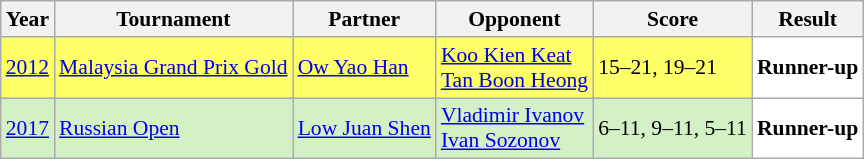<table class="sortable wikitable" style="font-size: 90%;">
<tr>
<th>Year</th>
<th>Tournament</th>
<th>Partner</th>
<th>Opponent</th>
<th>Score</th>
<th>Result</th>
</tr>
<tr style="background:#FFFF67">
<td align="center"><a href='#'>2012</a></td>
<td align="left"><a href='#'>Malaysia Grand Prix Gold</a></td>
<td align="left"> <a href='#'>Ow Yao Han</a></td>
<td align="left"> <a href='#'>Koo Kien Keat</a> <br>  <a href='#'>Tan Boon Heong</a></td>
<td align="left">15–21, 19–21</td>
<td style="text-align:left; background:white"> <strong>Runner-up</strong></td>
</tr>
<tr style="background:#D4F1C5">
<td align="center"><a href='#'>2017</a></td>
<td align="left"><a href='#'>Russian Open</a></td>
<td align="left"> <a href='#'>Low Juan Shen</a></td>
<td align="left"> <a href='#'>Vladimir Ivanov</a> <br>  <a href='#'>Ivan Sozonov</a></td>
<td align="left">6–11, 9–11, 5–11</td>
<td style="text-align:left; background:white"> <strong>Runner-up</strong></td>
</tr>
</table>
